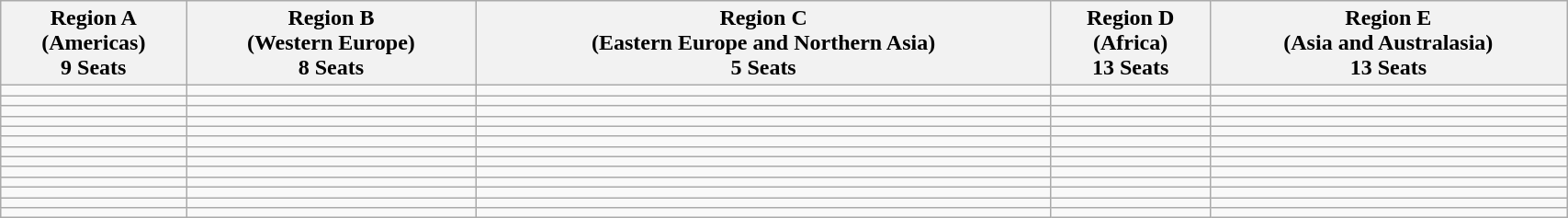<table class="wikitable" style="width:90%;">
<tr>
<th>Region A <br> (Americas) <br> 9 Seats</th>
<th>Region B <br> (Western Europe) <br> 8 Seats</th>
<th>Region C <br> (Eastern Europe and Northern Asia) <br> 5 Seats</th>
<th>Region D <br> (Africa) <br> 13 Seats</th>
<th>Region E <br> (Asia and Australasia) <br> 13 Seats</th>
</tr>
<tr>
<td></td>
<td></td>
<td></td>
<td></td>
<td></td>
</tr>
<tr>
<td></td>
<td></td>
<td></td>
<td></td>
<td></td>
</tr>
<tr>
<td></td>
<td></td>
<td></td>
<td></td>
<td></td>
</tr>
<tr>
<td></td>
<td></td>
<td></td>
<td></td>
<td></td>
</tr>
<tr>
<td></td>
<td></td>
<td></td>
<td></td>
<td></td>
</tr>
<tr>
<td></td>
<td></td>
<td></td>
<td></td>
<td></td>
</tr>
<tr>
<td></td>
<td></td>
<td></td>
<td></td>
<td></td>
</tr>
<tr>
<td></td>
<td></td>
<td></td>
<td></td>
<td></td>
</tr>
<tr>
<td></td>
<td></td>
<td></td>
<td></td>
<td></td>
</tr>
<tr>
<td></td>
<td></td>
<td></td>
<td></td>
<td></td>
</tr>
<tr>
<td></td>
<td></td>
<td></td>
<td></td>
<td></td>
</tr>
<tr>
<td></td>
<td></td>
<td></td>
<td></td>
<td></td>
</tr>
<tr>
<td></td>
<td></td>
<td></td>
<td></td>
<td></td>
</tr>
</table>
